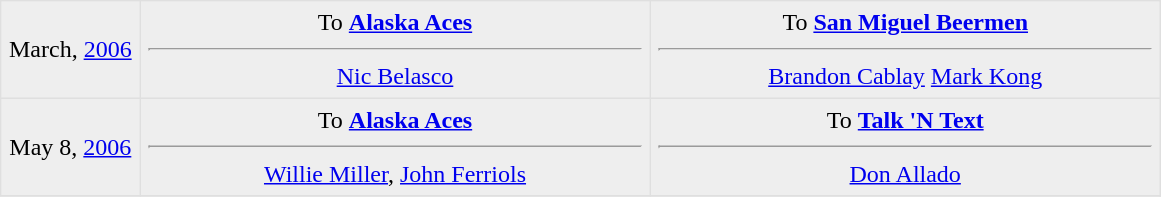<table border=1 style="border-collapse:collapse; text-align: center" bordercolor="#DFDFDF"  cellpadding="5">
<tr bgcolor="eeeeee">
<td style="width:12%">March, <a href='#'>2006</a><br></td>
<td style="width:44%" valign="top">To <strong><a href='#'>Alaska Aces</a></strong><hr><a href='#'>Nic Belasco</a></td>
<td style="width:44%" valign="top">To <strong><a href='#'>San Miguel Beermen</a></strong><hr><a href='#'>Brandon Cablay</a> <a href='#'>Mark Kong</a></td>
</tr>
<tr bgcolor="eeeeee">
<td style="width:12%">May 8, <a href='#'>2006</a><br></td>
<td style="width:44%" valign="top">To <strong><a href='#'>Alaska Aces</a></strong><hr><a href='#'>Willie Miller</a>, <a href='#'>John Ferriols</a></td>
<td style="width:44%" valign="top">To <strong><a href='#'>Talk 'N Text</a></strong><hr><a href='#'>Don Allado</a></td>
</tr>
<tr>
</tr>
</table>
